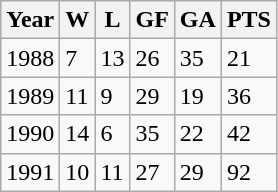<table class="wikitable">
<tr>
<th>Year</th>
<th>W</th>
<th>L</th>
<th>GF</th>
<th>GA</th>
<th>PTS</th>
</tr>
<tr>
<td>1988</td>
<td>7</td>
<td>13</td>
<td>26</td>
<td>35</td>
<td>21</td>
</tr>
<tr>
<td>1989</td>
<td>11</td>
<td>9</td>
<td>29</td>
<td>19</td>
<td>36</td>
</tr>
<tr>
<td>1990</td>
<td>14</td>
<td>6</td>
<td>35</td>
<td>22</td>
<td>42</td>
</tr>
<tr>
<td>1991</td>
<td>10</td>
<td>11</td>
<td>27</td>
<td>29</td>
<td>92</td>
</tr>
</table>
